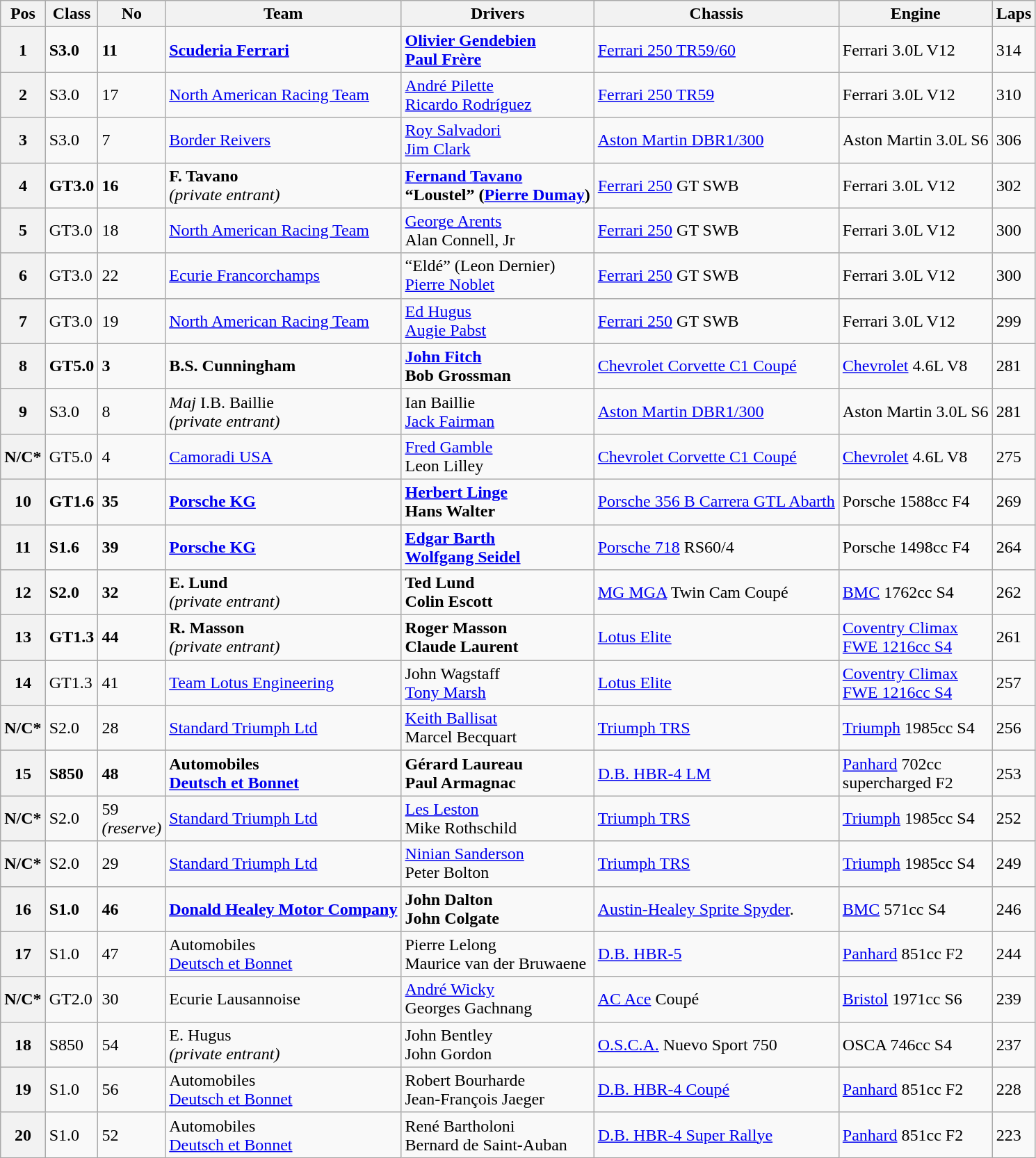<table class="wikitable" style="font-size: 100%;">
<tr>
<th>Pos</th>
<th>Class</th>
<th>No</th>
<th>Team</th>
<th>Drivers</th>
<th>Chassis</th>
<th>Engine</th>
<th>Laps</th>
</tr>
<tr>
<th>1</th>
<td><strong>S3.0</strong></td>
<td><strong>11</strong></td>
<td> <strong><a href='#'>Scuderia Ferrari</a></strong></td>
<td> <strong><a href='#'>Olivier Gendebien</a></strong><br> <strong><a href='#'>Paul Frère</a></strong></td>
<td><a href='#'>Ferrari 250 TR59/60</a></td>
<td>Ferrari 3.0L V12</td>
<td>314</td>
</tr>
<tr>
<th>2</th>
<td>S3.0</td>
<td>17</td>
<td> <a href='#'>North American Racing Team</a></td>
<td> <a href='#'>André Pilette</a><br> <a href='#'>Ricardo Rodríguez</a></td>
<td><a href='#'>Ferrari 250 TR59</a></td>
<td>Ferrari 3.0L V12</td>
<td>310</td>
</tr>
<tr>
<th>3</th>
<td>S3.0</td>
<td>7</td>
<td> <a href='#'>Border Reivers</a></td>
<td> <a href='#'>Roy Salvadori</a><br> <a href='#'>Jim Clark</a></td>
<td><a href='#'>Aston Martin DBR1/300</a></td>
<td>Aston Martin 3.0L S6</td>
<td>306</td>
</tr>
<tr>
<th>4</th>
<td><strong>GT3.0</strong></td>
<td><strong>16</strong></td>
<td> <strong>F. Tavano</strong><br><em>(private entrant)</em></td>
<td> <strong><a href='#'>Fernand Tavano</a></strong><br> <strong>“Loustel” (<a href='#'>Pierre Dumay</a>)</strong></td>
<td><a href='#'>Ferrari 250</a> GT SWB</td>
<td>Ferrari 3.0L V12</td>
<td>302</td>
</tr>
<tr>
<th>5</th>
<td>GT3.0</td>
<td>18</td>
<td> <a href='#'>North American Racing Team</a></td>
<td> <a href='#'>George Arents</a><br> Alan Connell, Jr</td>
<td><a href='#'>Ferrari 250</a> GT SWB</td>
<td>Ferrari 3.0L V12</td>
<td>300</td>
</tr>
<tr>
<th>6</th>
<td>GT3.0</td>
<td>22</td>
<td> <a href='#'>Ecurie Francorchamps</a></td>
<td> “Eldé” (Leon Dernier)<br> <a href='#'>Pierre Noblet</a></td>
<td><a href='#'>Ferrari 250</a> GT SWB</td>
<td>Ferrari 3.0L V12</td>
<td>300</td>
</tr>
<tr>
<th>7</th>
<td>GT3.0</td>
<td>19</td>
<td> <a href='#'>North American Racing Team</a></td>
<td> <a href='#'>Ed Hugus</a><br> <a href='#'>Augie Pabst</a></td>
<td><a href='#'>Ferrari 250</a> GT SWB</td>
<td>Ferrari 3.0L V12</td>
<td>299</td>
</tr>
<tr>
<th>8</th>
<td><strong>GT5.0</strong></td>
<td><strong>3</strong></td>
<td> <strong>B.S. Cunningham</strong></td>
<td> <strong><a href='#'>John Fitch</a></strong><br> <strong>Bob Grossman</strong></td>
<td><a href='#'>Chevrolet Corvette C1 Coupé</a></td>
<td><a href='#'>Chevrolet</a> 4.6L V8</td>
<td>281</td>
</tr>
<tr>
<th>9</th>
<td>S3.0</td>
<td>8</td>
<td> <em>Maj</em> I.B. Baillie<br><em>(private entrant)</em></td>
<td> Ian Baillie<br> <a href='#'>Jack Fairman</a></td>
<td><a href='#'>Aston Martin DBR1/300</a></td>
<td>Aston Martin 3.0L S6</td>
<td>281</td>
</tr>
<tr>
<th>N/C*</th>
<td>GT5.0</td>
<td>4</td>
<td> <a href='#'>Camoradi USA</a></td>
<td> <a href='#'>Fred Gamble</a><br> Leon Lilley</td>
<td><a href='#'>Chevrolet Corvette C1 Coupé</a></td>
<td><a href='#'>Chevrolet</a> 4.6L V8</td>
<td>275</td>
</tr>
<tr>
<th>10</th>
<td><strong>GT1.6</strong></td>
<td><strong>35</strong></td>
<td> <strong><a href='#'>Porsche KG</a></strong></td>
<td> <strong><a href='#'>Herbert Linge</a></strong><br> <strong>Hans Walter</strong></td>
<td><a href='#'>Porsche 356 B Carrera GTL Abarth</a></td>
<td>Porsche 1588cc F4</td>
<td>269</td>
</tr>
<tr>
<th>11</th>
<td><strong>S1.6</strong></td>
<td><strong>39</strong></td>
<td> <strong><a href='#'>Porsche KG</a> </strong></td>
<td> <strong><a href='#'>Edgar Barth</a></strong><br> <strong><a href='#'>Wolfgang Seidel</a> </strong></td>
<td><a href='#'>Porsche 718</a> RS60/4</td>
<td>Porsche 1498cc F4</td>
<td>264</td>
</tr>
<tr>
<th>12</th>
<td><strong>S2.0</strong></td>
<td><strong>32</strong></td>
<td> <strong>E. Lund</strong><br><em>(private entrant)</em></td>
<td> <strong>Ted Lund</strong><br> <strong>Colin Escott</strong></td>
<td><a href='#'>MG MGA</a> Twin Cam Coupé</td>
<td><a href='#'>BMC</a> 1762cc S4</td>
<td>262</td>
</tr>
<tr>
<th>13</th>
<td><strong>GT1.3</strong></td>
<td><strong>44</strong></td>
<td> <strong>R. Masson</strong><br><em>(private entrant)</em></td>
<td> <strong>Roger Masson</strong><br> <strong>Claude Laurent</strong></td>
<td><a href='#'>Lotus Elite</a></td>
<td><a href='#'>Coventry Climax<br>FWE 1216cc S4</a></td>
<td>261</td>
</tr>
<tr>
<th>14</th>
<td>GT1.3</td>
<td>41</td>
<td> <a href='#'>Team Lotus Engineering</a></td>
<td> John Wagstaff<br> <a href='#'>Tony Marsh</a></td>
<td><a href='#'>Lotus Elite</a></td>
<td><a href='#'>Coventry Climax<br>FWE 1216cc S4</a></td>
<td>257</td>
</tr>
<tr>
<th>N/C*</th>
<td>S2.0</td>
<td>28</td>
<td> <a href='#'>Standard Triumph Ltd</a></td>
<td> <a href='#'>Keith Ballisat</a><br> Marcel Becquart</td>
<td><a href='#'>Triumph TRS</a></td>
<td><a href='#'>Triumph</a> 1985cc S4</td>
<td>256</td>
</tr>
<tr>
<th>15</th>
<td><strong>S850</strong></td>
<td><strong>48</strong></td>
<td> <strong>Automobiles<br><a href='#'>Deutsch et Bonnet</a></strong></td>
<td> <strong>Gérard Laureau</strong><br> <strong>Paul Armagnac</strong></td>
<td><a href='#'>D.B. HBR-4 LM</a></td>
<td><a href='#'>Panhard</a> 702cc<br>supercharged F2</td>
<td>253</td>
</tr>
<tr>
<th>N/C*</th>
<td>S2.0</td>
<td>59<br><em>(reserve)</em></td>
<td> <a href='#'>Standard Triumph Ltd</a></td>
<td> <a href='#'>Les Leston</a><br> Mike Rothschild</td>
<td><a href='#'>Triumph TRS</a></td>
<td><a href='#'>Triumph</a> 1985cc S4</td>
<td>252</td>
</tr>
<tr>
<th>N/C*</th>
<td>S2.0</td>
<td>29</td>
<td> <a href='#'>Standard Triumph Ltd</a></td>
<td> <a href='#'>Ninian Sanderson</a><br> Peter Bolton</td>
<td><a href='#'>Triumph TRS</a></td>
<td><a href='#'>Triumph</a> 1985cc S4</td>
<td>249</td>
</tr>
<tr>
<th>16</th>
<td><strong>S1.0</strong></td>
<td><strong>46</strong></td>
<td> <strong><a href='#'>Donald Healey Motor Company</a></strong></td>
<td> <strong>John Dalton</strong><br> <strong>John Colgate</strong></td>
<td><a href='#'>Austin-Healey Sprite Spyder</a>.</td>
<td><a href='#'>BMC</a> 571cc S4</td>
<td>246</td>
</tr>
<tr>
<th>17</th>
<td>S1.0</td>
<td>47</td>
<td> Automobiles<br><a href='#'>Deutsch et Bonnet</a></td>
<td> Pierre Lelong<br> Maurice van der Bruwaene</td>
<td><a href='#'>D.B. HBR-5</a></td>
<td><a href='#'>Panhard</a> 851cc F2</td>
<td>244</td>
</tr>
<tr>
<th>N/C*</th>
<td>GT2.0</td>
<td>30</td>
<td> Ecurie Lausannoise</td>
<td> <a href='#'>André Wicky</a><br> Georges Gachnang</td>
<td><a href='#'>AC Ace</a> Coupé</td>
<td><a href='#'>Bristol</a> 1971cc S6</td>
<td>239</td>
</tr>
<tr>
<th>18</th>
<td>S850</td>
<td>54</td>
<td> E. Hugus<br><em>(private entrant)</em></td>
<td> John Bentley<br> John Gordon</td>
<td><a href='#'>O.S.C.A.</a> Nuevo Sport 750</td>
<td>OSCA 746cc S4</td>
<td>237</td>
</tr>
<tr>
<th>19</th>
<td>S1.0</td>
<td>56</td>
<td> Automobiles<br><a href='#'>Deutsch et Bonnet</a></td>
<td> Robert Bourharde<br> Jean-François Jaeger</td>
<td><a href='#'>D.B. HBR-4 Coupé</a></td>
<td><a href='#'>Panhard</a> 851cc F2</td>
<td>228</td>
</tr>
<tr>
<th>20</th>
<td>S1.0</td>
<td>52</td>
<td> Automobiles<br><a href='#'>Deutsch et Bonnet</a></td>
<td> René Bartholoni<br> Bernard de Saint-Auban</td>
<td><a href='#'>D.B. HBR-4 Super Rallye</a></td>
<td><a href='#'>Panhard</a> 851cc F2</td>
<td>223</td>
</tr>
</table>
